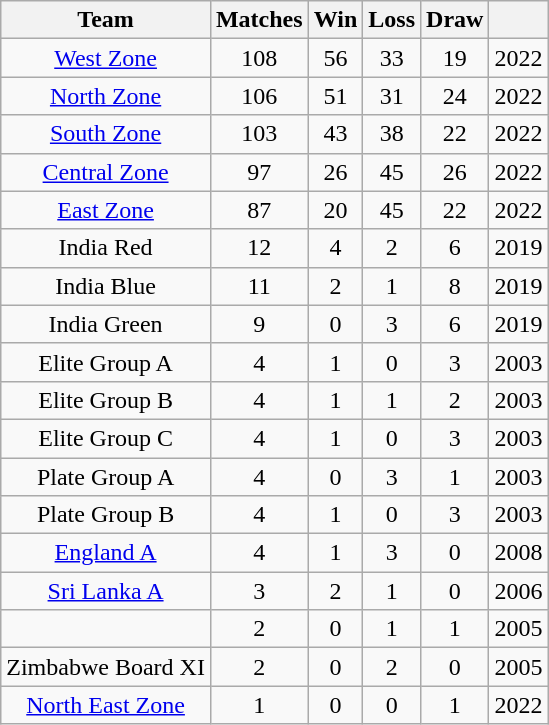<table class="sortable wikitable" style="text-align:center">
<tr>
<th>Team</th>
<th>Matches</th>
<th>Win</th>
<th>Loss</th>
<th>Draw</th>
<th></th>
</tr>
<tr>
<td><a href='#'>West Zone</a></td>
<td>108</td>
<td>56</td>
<td>33</td>
<td>19</td>
<td>2022</td>
</tr>
<tr>
<td><a href='#'>North Zone</a></td>
<td>106</td>
<td>51</td>
<td>31</td>
<td>24</td>
<td>2022</td>
</tr>
<tr>
<td><a href='#'>South Zone</a></td>
<td>103</td>
<td>43</td>
<td>38</td>
<td>22</td>
<td>2022</td>
</tr>
<tr>
<td><a href='#'>Central Zone</a></td>
<td>97</td>
<td>26</td>
<td>45</td>
<td>26</td>
<td>2022</td>
</tr>
<tr>
<td><a href='#'>East Zone</a></td>
<td>87</td>
<td>20</td>
<td>45</td>
<td>22</td>
<td>2022</td>
</tr>
<tr>
<td>India Red</td>
<td>12</td>
<td>4</td>
<td>2</td>
<td>6</td>
<td>2019</td>
</tr>
<tr>
<td>India Blue</td>
<td>11</td>
<td>2</td>
<td>1</td>
<td>8</td>
<td>2019</td>
</tr>
<tr>
<td>India Green</td>
<td>9</td>
<td>0</td>
<td>3</td>
<td>6</td>
<td>2019</td>
</tr>
<tr>
<td>Elite Group A</td>
<td>4</td>
<td>1</td>
<td>0</td>
<td>3</td>
<td>2003</td>
</tr>
<tr>
<td>Elite Group B</td>
<td>4</td>
<td>1</td>
<td>1</td>
<td>2</td>
<td>2003</td>
</tr>
<tr>
<td>Elite Group C</td>
<td>4</td>
<td>1</td>
<td>0</td>
<td>3</td>
<td>2003</td>
</tr>
<tr>
<td>Plate Group A</td>
<td>4</td>
<td>0</td>
<td>3</td>
<td>1</td>
<td>2003</td>
</tr>
<tr>
<td>Plate Group B</td>
<td>4</td>
<td>1</td>
<td>0</td>
<td>3</td>
<td>2003</td>
</tr>
<tr>
<td><a href='#'>England A</a></td>
<td>4</td>
<td>1</td>
<td>3</td>
<td>0</td>
<td>2008</td>
</tr>
<tr>
<td><a href='#'>Sri Lanka A</a></td>
<td>3</td>
<td>2</td>
<td>1</td>
<td>0</td>
<td>2006</td>
</tr>
<tr>
<td></td>
<td>2</td>
<td>0</td>
<td>1</td>
<td>1</td>
<td>2005</td>
</tr>
<tr>
<td>Zimbabwe Board XI</td>
<td>2</td>
<td>0</td>
<td>2</td>
<td>0</td>
<td>2005</td>
</tr>
<tr>
<td><a href='#'>North East Zone</a></td>
<td>1</td>
<td>0</td>
<td>0</td>
<td>1</td>
<td>2022</td>
</tr>
</table>
